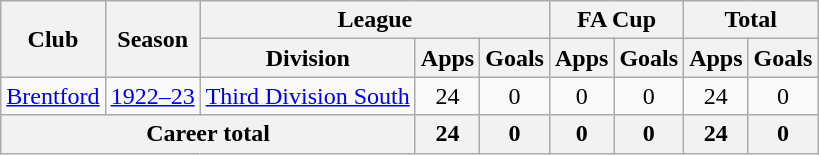<table class="wikitable" style="text-align: center;">
<tr>
<th rowspan="2">Club</th>
<th rowspan="2">Season</th>
<th colspan="3">League</th>
<th colspan="2">FA Cup</th>
<th colspan="2">Total</th>
</tr>
<tr>
<th>Division</th>
<th>Apps</th>
<th>Goals</th>
<th>Apps</th>
<th>Goals</th>
<th>Apps</th>
<th>Goals</th>
</tr>
<tr>
<td><a href='#'>Brentford</a></td>
<td><a href='#'>1922–23</a></td>
<td><a href='#'>Third Division South</a></td>
<td>24</td>
<td>0</td>
<td>0</td>
<td>0</td>
<td>24</td>
<td>0</td>
</tr>
<tr>
<th colspan="3">Career total</th>
<th>24</th>
<th>0</th>
<th>0</th>
<th>0</th>
<th>24</th>
<th>0</th>
</tr>
</table>
